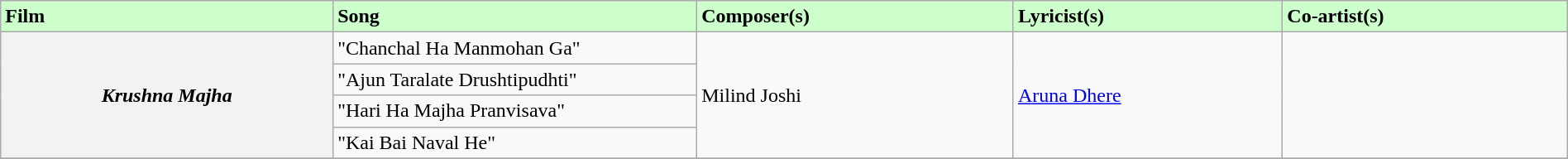<table class="wikitable plainrowheaders" width="100%" textcolor:#000;">
<tr style="background:#cfc; text-align:"center;">
<td scope="col" width=21%><strong>Film</strong></td>
<td scope="col" width=23%><strong>Song</strong></td>
<td scope="col" width=20%><strong>Composer(s)</strong></td>
<td scope="col" width=17%><strong>Lyricist(s)</strong></td>
<td scope="col" width=18%><strong>Co-artist(s)</strong></td>
</tr>
<tr>
<th scope="row" rowspan="4"><em>Krushna Majha</em></th>
<td>"Chanchal Ha Manmohan Ga"</td>
<td rowspan="4">Milind Joshi</td>
<td rowspan="4"><a href='#'>Aruna Dhere</a></td>
<td rowspan="4"></td>
</tr>
<tr>
<td>"Ajun Taralate Drushtipudhti"</td>
</tr>
<tr>
<td>"Hari Ha Majha Pranvisava"</td>
</tr>
<tr>
<td>"Kai Bai Naval He"</td>
</tr>
<tr>
</tr>
</table>
